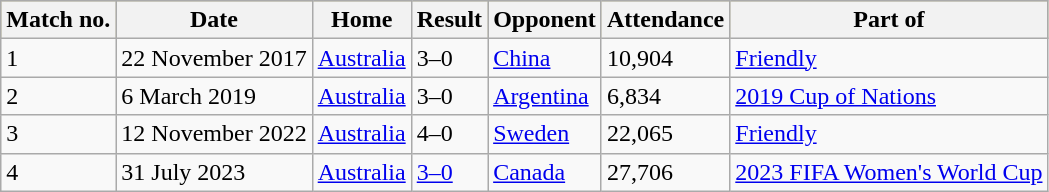<table class="wikitable sortable">
<tr style="background:#bdb76b;">
<th>Match no.</th>
<th>Date</th>
<th>Home</th>
<th>Result</th>
<th>Opponent</th>
<th>Attendance</th>
<th>Part of</th>
</tr>
<tr>
<td>1</td>
<td>22 November 2017</td>
<td> <a href='#'>Australia</a></td>
<td>3–0</td>
<td> <a href='#'>China</a></td>
<td>10,904</td>
<td><a href='#'>Friendly</a></td>
</tr>
<tr>
<td>2</td>
<td>6 March 2019</td>
<td> <a href='#'>Australia</a></td>
<td>3–0</td>
<td> <a href='#'>Argentina</a></td>
<td>6,834</td>
<td><a href='#'>2019 Cup of Nations</a></td>
</tr>
<tr>
<td>3</td>
<td>12 November 2022</td>
<td> <a href='#'>Australia</a></td>
<td>4–0</td>
<td> <a href='#'>Sweden</a></td>
<td>22,065</td>
<td><a href='#'>Friendly</a></td>
</tr>
<tr>
<td>4</td>
<td>31 July 2023</td>
<td> <a href='#'>Australia</a></td>
<td><a href='#'>3–0</a></td>
<td> <a href='#'>Canada</a></td>
<td>27,706</td>
<td><a href='#'>2023 FIFA Women's World Cup</a></td>
</tr>
</table>
